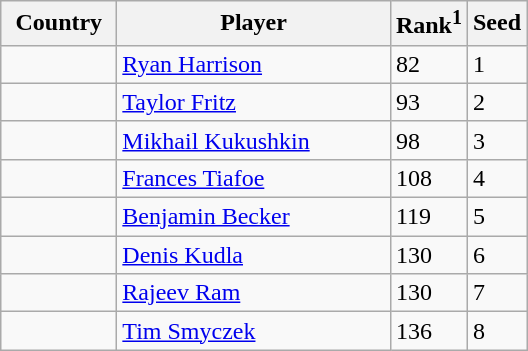<table class="sortable wikitable">
<tr>
<th width="70">Country</th>
<th width="175">Player</th>
<th>Rank<sup>1</sup></th>
<th>Seed</th>
</tr>
<tr>
<td></td>
<td><a href='#'>Ryan Harrison</a></td>
<td>82</td>
<td>1</td>
</tr>
<tr>
<td></td>
<td><a href='#'>Taylor Fritz</a></td>
<td>93</td>
<td>2</td>
</tr>
<tr>
<td></td>
<td><a href='#'>Mikhail Kukushkin</a></td>
<td>98</td>
<td>3</td>
</tr>
<tr>
<td></td>
<td><a href='#'>Frances Tiafoe</a></td>
<td>108</td>
<td>4</td>
</tr>
<tr>
<td></td>
<td><a href='#'>Benjamin Becker</a></td>
<td>119</td>
<td>5</td>
</tr>
<tr>
<td></td>
<td><a href='#'>Denis Kudla</a></td>
<td>130</td>
<td>6</td>
</tr>
<tr>
<td></td>
<td><a href='#'>Rajeev Ram</a></td>
<td>130</td>
<td>7</td>
</tr>
<tr>
<td></td>
<td><a href='#'>Tim Smyczek</a></td>
<td>136</td>
<td>8</td>
</tr>
</table>
